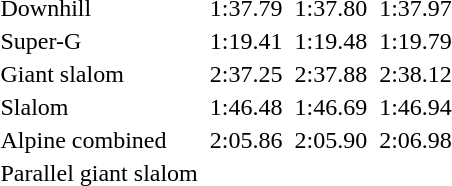<table>
<tr>
<td>Downhill<br></td>
<td></td>
<td>1:37.79</td>
<td></td>
<td>1:37.80</td>
<td></td>
<td>1:37.97</td>
</tr>
<tr>
<td>Super-G<br></td>
<td></td>
<td>1:19.41</td>
<td></td>
<td>1:19.48</td>
<td></td>
<td>1:19.79</td>
</tr>
<tr>
<td>Giant slalom<br></td>
<td></td>
<td>2:37.25</td>
<td></td>
<td>2:37.88</td>
<td></td>
<td>2:38.12</td>
</tr>
<tr>
<td>Slalom<br></td>
<td></td>
<td>1:46.48</td>
<td></td>
<td>1:46.69</td>
<td></td>
<td>1:46.94</td>
</tr>
<tr>
<td>Alpine combined<br></td>
<td></td>
<td>2:05.86</td>
<td></td>
<td>2:05.90</td>
<td></td>
<td>2:06.98</td>
</tr>
<tr>
<td>Parallel giant slalom<br></td>
<td colspan=2></td>
<td colspan=2></td>
<td colspan=2></td>
</tr>
</table>
